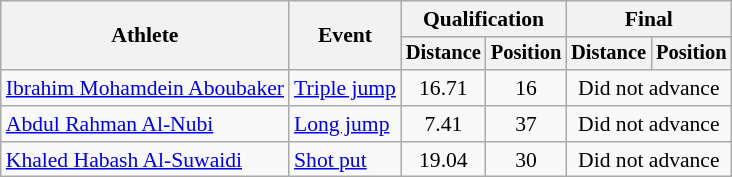<table class=wikitable style="font-size:90%">
<tr>
<th rowspan="2">Athlete</th>
<th rowspan="2">Event</th>
<th colspan="2">Qualification</th>
<th colspan="2">Final</th>
</tr>
<tr style="font-size:95%">
<th>Distance</th>
<th>Position</th>
<th>Distance</th>
<th>Position</th>
</tr>
<tr align=center>
<td align=left><a href='#'>Ibrahim Mohamdein Aboubaker</a></td>
<td align=left><a href='#'>Triple jump</a></td>
<td>16.71</td>
<td>16</td>
<td colspan=2>Did not advance</td>
</tr>
<tr align=center>
<td align=left><a href='#'>Abdul Rahman Al-Nubi</a></td>
<td align=left><a href='#'>Long jump</a></td>
<td>7.41</td>
<td>37</td>
<td colspan=2>Did not advance</td>
</tr>
<tr align=center>
<td align=left><a href='#'>Khaled Habash Al-Suwaidi</a></td>
<td align=left><a href='#'>Shot put</a></td>
<td>19.04</td>
<td>30</td>
<td colspan=2>Did not advance</td>
</tr>
</table>
